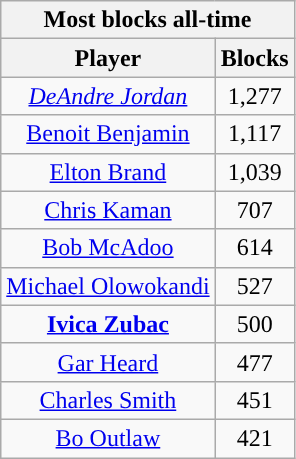<table class="wikitable sortable" style="text-align:center">
<tr>
<th colspan="2">Most blocks all-time</th>
</tr>
<tr>
<th>Player</th>
<th>Blocks</th>
</tr>
<tr>
<td><em><a href='#'>DeAndre Jordan</a></em></td>
<td>1,277</td>
</tr>
<tr>
<td><a href='#'>Benoit Benjamin</a></td>
<td>1,117</td>
</tr>
<tr>
<td><a href='#'>Elton Brand</a></td>
<td>1,039</td>
</tr>
<tr>
<td><a href='#'>Chris Kaman</a></td>
<td>707</td>
</tr>
<tr>
<td><a href='#'>Bob McAdoo</a></td>
<td>614</td>
</tr>
<tr>
<td><a href='#'>Michael Olowokandi</a></td>
<td>527</td>
</tr>
<tr>
<td><strong><a href='#'>Ivica Zubac</a></strong></td>
<td>500</td>
</tr>
<tr>
<td><a href='#'>Gar Heard</a></td>
<td>477</td>
</tr>
<tr>
<td><a href='#'>Charles Smith</a></td>
<td>451</td>
</tr>
<tr>
<td><a href='#'>Bo Outlaw</a></td>
<td>421</td>
</tr>
</table>
